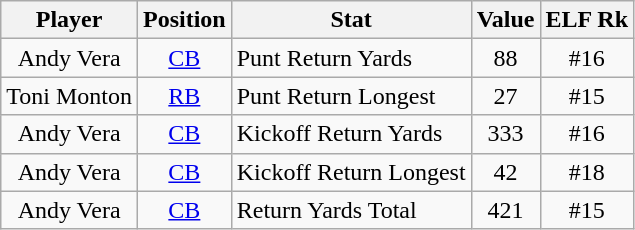<table class="wikitable">
<tr>
<th>Player</th>
<th>Position</th>
<th>Stat</th>
<th>Value</th>
<th>ELF Rk</th>
</tr>
<tr>
<td align="center">Andy Vera </td>
<td align="center"><a href='#'>CB</a></td>
<td>Punt Return Yards</td>
<td align="center">88</td>
<td align="center">#16</td>
</tr>
<tr>
<td align="center">Toni Monton </td>
<td align="center"><a href='#'>RB</a></td>
<td>Punt Return Longest</td>
<td align="center">27</td>
<td align="center">#15</td>
</tr>
<tr>
<td align="center">Andy Vera </td>
<td align="center"><a href='#'>CB</a></td>
<td>Kickoff Return Yards</td>
<td align="center">333</td>
<td align="center">#16</td>
</tr>
<tr>
<td align="center">Andy Vera </td>
<td align="center"><a href='#'>CB</a></td>
<td>Kickoff Return Longest</td>
<td align="center">42</td>
<td align="center">#18</td>
</tr>
<tr>
<td align="center">Andy Vera </td>
<td align="center"><a href='#'>CB</a></td>
<td>Return Yards Total</td>
<td align="center">421</td>
<td align="center">#15</td>
</tr>
</table>
